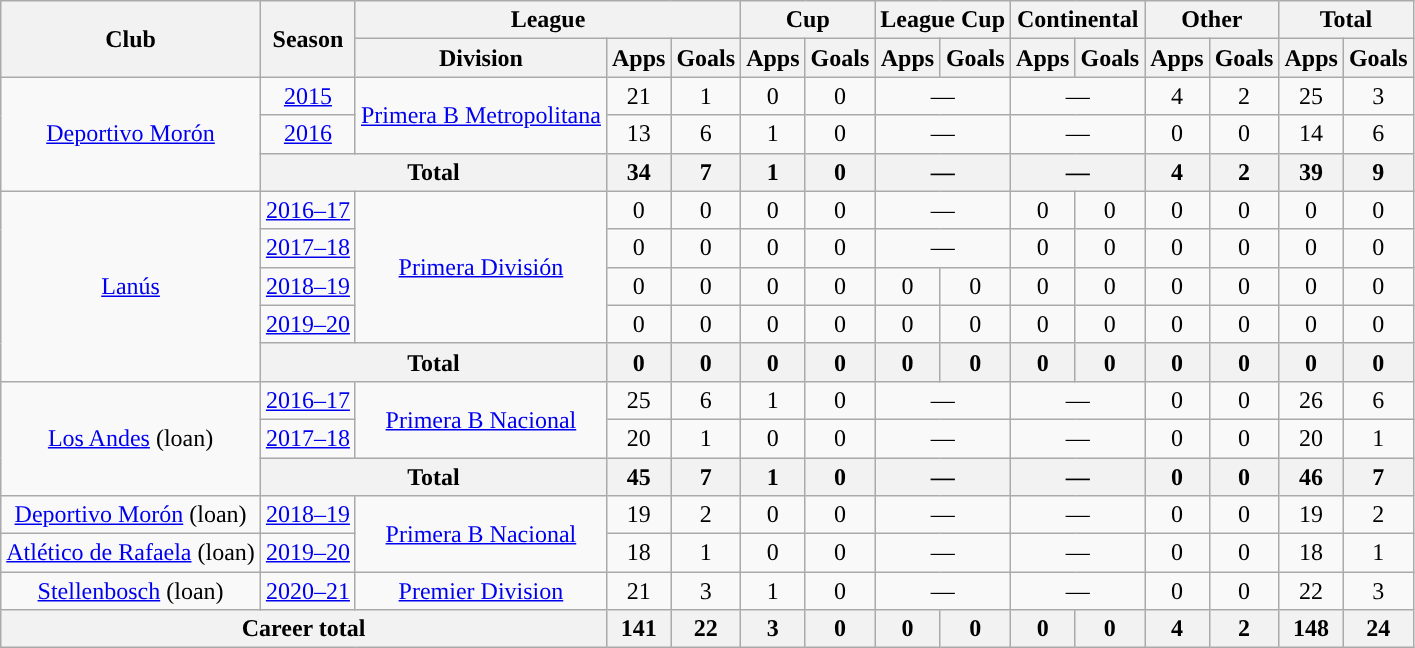<table class="wikitable" style="text-align:center">
<tr>
<th rowspan="2">Club</th>
<th rowspan="2">Season</th>
<th colspan="3">League</th>
<th colspan="2">Cup</th>
<th colspan="2">League Cup</th>
<th colspan="2">Continental</th>
<th colspan="2">Other</th>
<th colspan="2">Total</th>
</tr>
<tr>
<th>Division</th>
<th>Apps</th>
<th>Goals</th>
<th>Apps</th>
<th>Goals</th>
<th>Apps</th>
<th>Goals</th>
<th>Apps</th>
<th>Goals</th>
<th>Apps</th>
<th>Goals</th>
<th>Apps</th>
<th>Goals</th>
</tr>
<tr>
<td rowspan="3"><a href='#'>Deportivo Morón</a></td>
<td><a href='#'>2015</a></td>
<td rowspan="2"><a href='#'>Primera B Metropolitana</a></td>
<td>21</td>
<td>1</td>
<td>0</td>
<td>0</td>
<td colspan="2">—</td>
<td colspan="2">—</td>
<td>4</td>
<td>2</td>
<td>25</td>
<td>3</td>
</tr>
<tr>
<td><a href='#'>2016</a></td>
<td>13</td>
<td>6</td>
<td>1</td>
<td>0</td>
<td colspan="2">—</td>
<td colspan="2">—</td>
<td>0</td>
<td>0</td>
<td>14</td>
<td>6</td>
</tr>
<tr>
<th colspan="2">Total</th>
<th>34</th>
<th>7</th>
<th>1</th>
<th>0</th>
<th colspan="2">—</th>
<th colspan="2">—</th>
<th>4</th>
<th>2</th>
<th>39</th>
<th>9</th>
</tr>
<tr>
<td rowspan="5"><a href='#'>Lanús</a></td>
<td><a href='#'>2016–17</a></td>
<td rowspan="4"><a href='#'>Primera División</a></td>
<td>0</td>
<td>0</td>
<td>0</td>
<td>0</td>
<td colspan="2">—</td>
<td>0</td>
<td>0</td>
<td>0</td>
<td>0</td>
<td>0</td>
<td>0</td>
</tr>
<tr>
<td><a href='#'>2017–18</a></td>
<td>0</td>
<td>0</td>
<td>0</td>
<td>0</td>
<td colspan="2">—</td>
<td>0</td>
<td>0</td>
<td>0</td>
<td>0</td>
<td>0</td>
<td>0</td>
</tr>
<tr>
<td><a href='#'>2018–19</a></td>
<td>0</td>
<td>0</td>
<td>0</td>
<td>0</td>
<td>0</td>
<td>0</td>
<td>0</td>
<td>0</td>
<td>0</td>
<td>0</td>
<td>0</td>
<td>0</td>
</tr>
<tr>
<td><a href='#'>2019–20</a></td>
<td>0</td>
<td>0</td>
<td>0</td>
<td>0</td>
<td>0</td>
<td>0</td>
<td>0</td>
<td>0</td>
<td>0</td>
<td>0</td>
<td>0</td>
<td>0</td>
</tr>
<tr>
<th colspan="2">Total</th>
<th>0</th>
<th>0</th>
<th>0</th>
<th>0</th>
<th>0</th>
<th>0</th>
<th>0</th>
<th>0</th>
<th>0</th>
<th>0</th>
<th>0</th>
<th>0</th>
</tr>
<tr>
<td rowspan="3"><a href='#'>Los Andes</a> (loan)</td>
<td><a href='#'>2016–17</a></td>
<td rowspan="2"><a href='#'>Primera B Nacional</a></td>
<td>25</td>
<td>6</td>
<td>1</td>
<td>0</td>
<td colspan="2">—</td>
<td colspan="2">—</td>
<td>0</td>
<td>0</td>
<td>26</td>
<td>6</td>
</tr>
<tr>
<td><a href='#'>2017–18</a></td>
<td>20</td>
<td>1</td>
<td>0</td>
<td>0</td>
<td colspan="2">—</td>
<td colspan="2">—</td>
<td>0</td>
<td>0</td>
<td>20</td>
<td>1</td>
</tr>
<tr>
<th colspan="2">Total</th>
<th>45</th>
<th>7</th>
<th>1</th>
<th>0</th>
<th colspan="2">—</th>
<th colspan="2">—</th>
<th>0</th>
<th>0</th>
<th>46</th>
<th>7</th>
</tr>
<tr>
<td rowspan="1"><a href='#'>Deportivo Morón</a> (loan)</td>
<td><a href='#'>2018–19</a></td>
<td rowspan="2"><a href='#'>Primera B Nacional</a></td>
<td>19</td>
<td>2</td>
<td>0</td>
<td>0</td>
<td colspan="2">—</td>
<td colspan="2">—</td>
<td>0</td>
<td>0</td>
<td>19</td>
<td>2</td>
</tr>
<tr>
<td rowspan="1"><a href='#'>Atlético de Rafaela</a> (loan)</td>
<td><a href='#'>2019–20</a></td>
<td>18</td>
<td>1</td>
<td>0</td>
<td>0</td>
<td colspan="2">—</td>
<td colspan="2">—</td>
<td>0</td>
<td>0</td>
<td>18</td>
<td>1</td>
</tr>
<tr>
<td rowspan="1"><a href='#'>Stellenbosch</a> (loan)</td>
<td><a href='#'>2020–21</a></td>
<td rowspan="1"><a href='#'>Premier Division</a></td>
<td>21</td>
<td>3</td>
<td>1</td>
<td>0</td>
<td colspan="2">—</td>
<td colspan="2">—</td>
<td>0</td>
<td>0</td>
<td>22</td>
<td>3</td>
</tr>
<tr>
<th colspan="3">Career total</th>
<th>141</th>
<th>22</th>
<th>3</th>
<th>0</th>
<th>0</th>
<th>0</th>
<th>0</th>
<th>0</th>
<th>4</th>
<th>2</th>
<th>148</th>
<th>24</th>
</tr>
</table>
